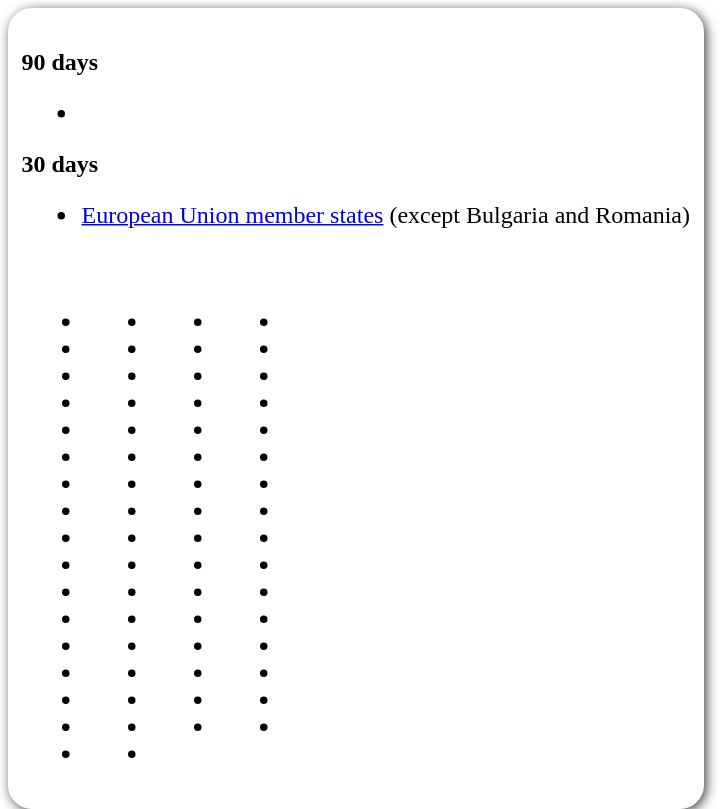<table style=" border-radius:1em; box-shadow: 0.1em 0.1em 0.5em rgba(0,0,0,0.75); background-color: white; border: 1px solid white; padding: 5px;">
<tr style="vertical-align:top;">
<td><br><strong>90 days</strong><ul><li></li></ul><strong>30 days</strong><ul><li> <a href='#'>European Union member states</a> (except Bulgaria and Romania)</li></ul><table>
<tr>
<td><br><ul><li></li><li></li><li></li><li></li><li></li><li></li><li></li><li></li><li></li><li></li><li></li><li></li><li></li><li></li><li></li><li></li><li></li></ul></td>
<td valign="top"><br><ul><li></li><li></li><li></li><li></li><li></li><li></li><li></li><li></li><li></li><li></li><li></li><li></li><li></li><li></li><li></li><li></li><li></li></ul></td>
<td valign="top"><br><ul><li></li><li></li><li></li><li></li><li></li><li></li><li></li><li></li><li></li><li></li><li></li><li></li><li></li><li></li><li></li><li></li></ul></td>
<td valign="top"><br><ul><li></li><li></li><li></li><li></li><li></li><li></li><li></li><li></li><li></li><li></li><li></li><li></li><li></li><li></li><li></li><li></li></ul></td>
<td></td>
</tr>
</table>
</td>
</tr>
</table>
